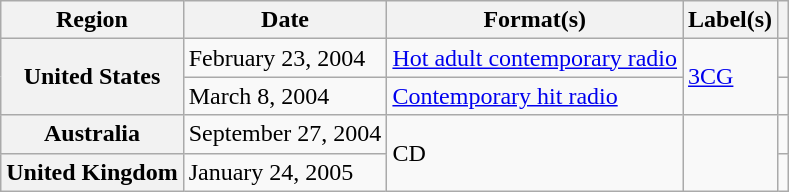<table class="wikitable plainrowheaders">
<tr>
<th scope="col">Region</th>
<th scope="col">Date</th>
<th scope="col">Format(s)</th>
<th scope="col">Label(s)</th>
<th scope="col"></th>
</tr>
<tr>
<th scope="row" rowspan="2">United States</th>
<td>February 23, 2004</td>
<td><a href='#'>Hot adult contemporary radio</a></td>
<td rowspan="2"><a href='#'>3CG</a></td>
<td></td>
</tr>
<tr>
<td>March 8, 2004</td>
<td><a href='#'>Contemporary hit radio</a></td>
<td></td>
</tr>
<tr>
<th scope="row">Australia</th>
<td>September 27, 2004</td>
<td rowspan="2">CD</td>
<td rowspan="2"></td>
<td></td>
</tr>
<tr>
<th scope="row">United Kingdom</th>
<td>January 24, 2005</td>
<td></td>
</tr>
</table>
